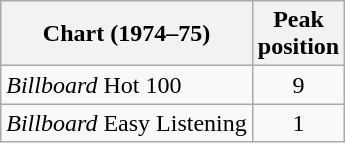<table class=wikitable>
<tr>
<th>Chart (1974–75)</th>
<th>Peak<br>position</th>
</tr>
<tr>
<td><em>Billboard</em> Hot 100</td>
<td align=center>9</td>
</tr>
<tr>
<td><em>Billboard</em> Easy Listening</td>
<td align=center>1</td>
</tr>
</table>
